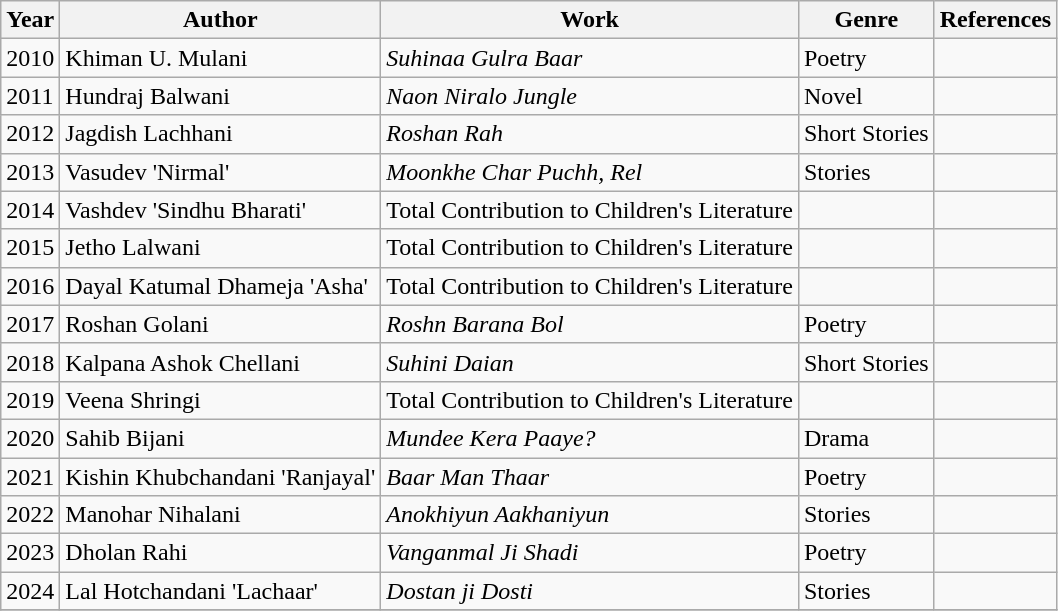<table class="wikitable sortable">
<tr>
<th>Year</th>
<th>Author</th>
<th>Work</th>
<th>Genre</th>
<th class="unsortable">References</th>
</tr>
<tr>
<td>2010</td>
<td>Khiman U. Mulani</td>
<td><em>Suhinaa Gulra Baar</em></td>
<td>Poetry</td>
<td></td>
</tr>
<tr>
<td>2011</td>
<td>Hundraj Balwani</td>
<td><em>Naon Niralo Jungle</em></td>
<td>Novel</td>
<td></td>
</tr>
<tr>
<td>2012</td>
<td>Jagdish Lachhani</td>
<td><em>Roshan Rah</em></td>
<td>Short Stories</td>
<td></td>
</tr>
<tr>
<td>2013</td>
<td>Vasudev 'Nirmal'</td>
<td><em>Moonkhe Char Puchh, Rel</em></td>
<td>Stories</td>
<td></td>
</tr>
<tr>
<td>2014</td>
<td>Vashdev 'Sindhu Bharati'</td>
<td>Total Contribution to Children's Literature</td>
<td></td>
<td></td>
</tr>
<tr>
<td>2015</td>
<td>Jetho Lalwani</td>
<td>Total Contribution to Children's Literature</td>
<td></td>
<td></td>
</tr>
<tr>
<td>2016</td>
<td>Dayal Katumal Dhameja 'Asha'</td>
<td>Total Contribution to Children's Literature</td>
<td></td>
<td></td>
</tr>
<tr>
<td>2017</td>
<td>Roshan Golani</td>
<td><em>Roshn Barana Bol</em></td>
<td>Poetry</td>
<td></td>
</tr>
<tr>
<td>2018</td>
<td>Kalpana Ashok Chellani</td>
<td><em>Suhini Daian</em></td>
<td>Short Stories</td>
<td></td>
</tr>
<tr>
<td>2019</td>
<td>Veena Shringi</td>
<td>Total Contribution to Children's Literature</td>
<td></td>
<td></td>
</tr>
<tr>
<td>2020</td>
<td>Sahib Bijani</td>
<td><em>Mundee Kera Paaye?</em></td>
<td>Drama</td>
<td></td>
</tr>
<tr>
<td>2021</td>
<td>Kishin Khubchandani 'Ranjayal'</td>
<td><em>Baar Man Thaar</em></td>
<td>Poetry</td>
<td></td>
</tr>
<tr>
<td>2022</td>
<td>Manohar Nihalani</td>
<td><em>Anokhiyun Aakhaniyun</em></td>
<td>Stories</td>
<td></td>
</tr>
<tr>
<td>2023</td>
<td>Dholan Rahi</td>
<td><em>Vanganmal Ji Shadi</em></td>
<td>Poetry</td>
<td></td>
</tr>
<tr>
<td>2024</td>
<td>Lal Hotchandani 'Lachaar'</td>
<td><em>Dostan ji Dosti</em></td>
<td>Stories</td>
<td></td>
</tr>
<tr>
</tr>
</table>
